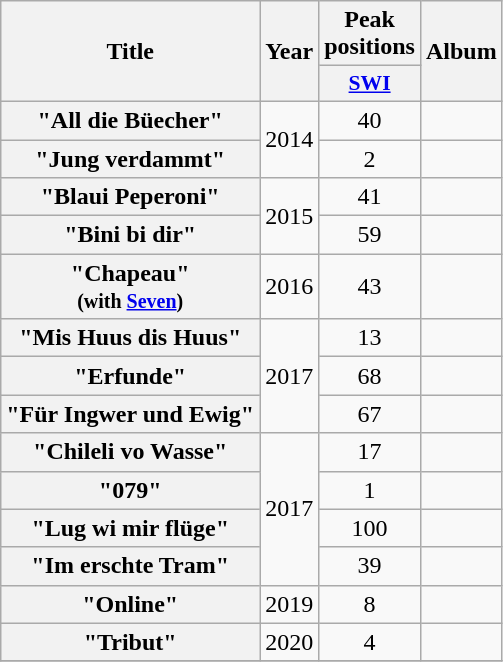<table class="wikitable plainrowheaders" style="text-align:center">
<tr>
<th scope="col" rowspan="2">Title</th>
<th scope="col" rowspan="2">Year</th>
<th scope="col" colspan="1">Peak positions</th>
<th rowspan="2">Album</th>
</tr>
<tr>
<th scope="col" style="width:3em;font-size:90%;"><a href='#'>SWI</a><br></th>
</tr>
<tr>
<th scope="row">"All die Büecher"</th>
<td rowspan=2>2014</td>
<td>40</td>
<td></td>
</tr>
<tr>
<th scope="row">"Jung verdammt"</th>
<td>2</td>
<td></td>
</tr>
<tr>
<th scope="row">"Blaui Peperoni"</th>
<td rowspan=2>2015</td>
<td>41</td>
<td></td>
</tr>
<tr>
<th scope="row">"Bini bi dir"</th>
<td>59</td>
<td></td>
</tr>
<tr>
<th scope="row">"Chapeau" <br><small>(with <a href='#'>Seven</a>)</small></th>
<td>2016</td>
<td>43</td>
<td></td>
</tr>
<tr>
<th scope="row">"Mis Huus dis Huus"</th>
<td rowspan=3>2017</td>
<td>13</td>
<td></td>
</tr>
<tr>
<th scope="row">"Erfunde"</th>
<td>68</td>
<td></td>
</tr>
<tr>
<th scope="row">"Für Ingwer und Ewig"</th>
<td>67</td>
<td></td>
</tr>
<tr>
<th scope="row">"Chileli vo Wasse"</th>
<td rowspan=4>2017</td>
<td>17</td>
<td></td>
</tr>
<tr>
<th scope="row">"079"</th>
<td>1</td>
<td></td>
</tr>
<tr>
<th scope="row">"Lug wi mir flüge"</th>
<td>100</td>
<td></td>
</tr>
<tr>
<th scope="row">"Im erschte Tram"</th>
<td>39</td>
<td></td>
</tr>
<tr>
<th scope="row">"Online"</th>
<td>2019</td>
<td>8</td>
<td></td>
</tr>
<tr>
<th scope="row">"Tribut"</th>
<td>2020</td>
<td>4</td>
<td></td>
</tr>
<tr>
</tr>
</table>
